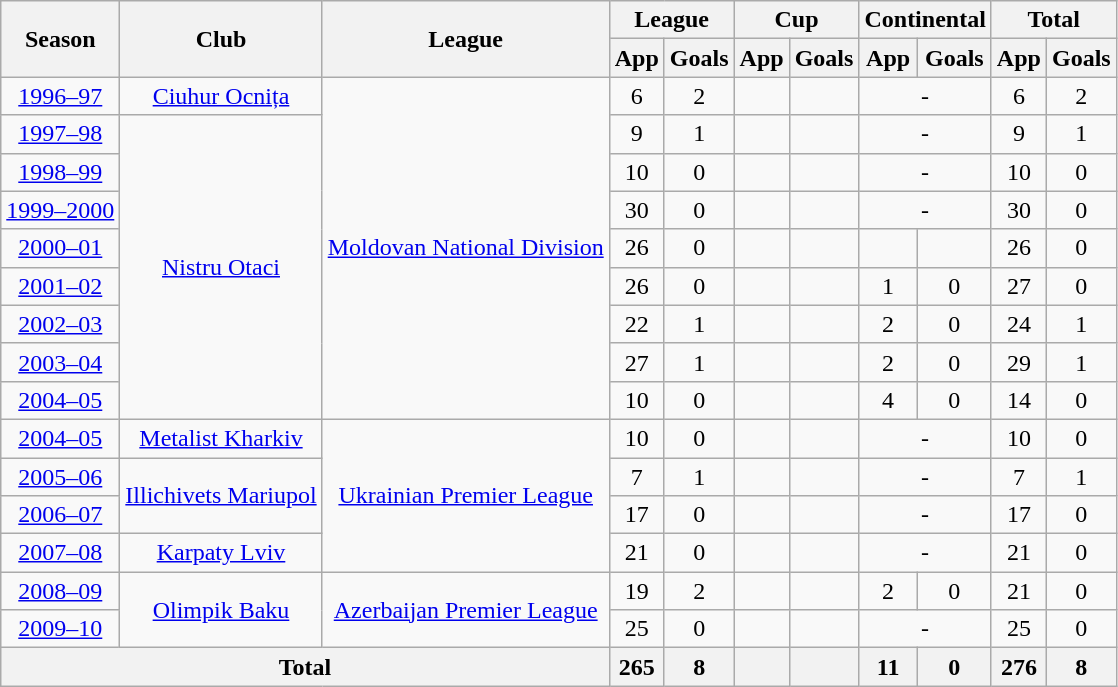<table class="wikitable">
<tr>
<th rowspan=2>Season</th>
<th ! rowspan=2>Club</th>
<th ! rowspan=2>League</th>
<th ! colspan=2>League</th>
<th ! colspan=2>Cup</th>
<th ! colspan=2>Continental</th>
<th colspan=3>Total</th>
</tr>
<tr>
<th>App</th>
<th>Goals</th>
<th>App</th>
<th>Goals</th>
<th>App</th>
<th>Goals</th>
<th>App</th>
<th>Goals</th>
</tr>
<tr align=center>
<td><a href='#'>1996–97</a></td>
<td><a href='#'>Ciuhur Ocnița</a></td>
<td rowspan="9"><a href='#'>Moldovan National Division</a></td>
<td>6</td>
<td>2</td>
<td></td>
<td></td>
<td colspan="2">-</td>
<td>6</td>
<td>2</td>
</tr>
<tr align=center>
<td><a href='#'>1997–98</a></td>
<td rowspan="8"><a href='#'>Nistru Otaci</a></td>
<td>9</td>
<td>1</td>
<td></td>
<td></td>
<td colspan="2">-</td>
<td>9</td>
<td>1</td>
</tr>
<tr align=center>
<td><a href='#'>1998–99</a></td>
<td>10</td>
<td>0</td>
<td></td>
<td></td>
<td colspan="2">-</td>
<td>10</td>
<td>0</td>
</tr>
<tr align=center>
<td><a href='#'>1999–2000</a></td>
<td>30</td>
<td>0</td>
<td></td>
<td></td>
<td colspan="2">-</td>
<td>30</td>
<td>0</td>
</tr>
<tr align=center>
<td><a href='#'>2000–01</a></td>
<td>26</td>
<td>0</td>
<td></td>
<td></td>
<td></td>
<td></td>
<td>26</td>
<td>0</td>
</tr>
<tr align=center>
<td><a href='#'>2001–02</a></td>
<td>26</td>
<td>0</td>
<td></td>
<td></td>
<td>1</td>
<td>0</td>
<td>27</td>
<td>0</td>
</tr>
<tr align=center>
<td><a href='#'>2002–03</a></td>
<td>22</td>
<td>1</td>
<td></td>
<td></td>
<td>2</td>
<td>0</td>
<td>24</td>
<td>1</td>
</tr>
<tr align=center>
<td><a href='#'>2003–04</a></td>
<td>27</td>
<td>1</td>
<td></td>
<td></td>
<td>2</td>
<td>0</td>
<td>29</td>
<td>1</td>
</tr>
<tr align=center>
<td><a href='#'>2004–05</a></td>
<td>10</td>
<td>0</td>
<td></td>
<td></td>
<td>4</td>
<td>0</td>
<td>14</td>
<td>0</td>
</tr>
<tr align=center>
<td><a href='#'>2004–05</a></td>
<td><a href='#'>Metalist Kharkiv</a></td>
<td rowspan="4"><a href='#'>Ukrainian Premier League</a></td>
<td>10</td>
<td>0</td>
<td></td>
<td></td>
<td colspan="2">-</td>
<td>10</td>
<td>0</td>
</tr>
<tr align=center>
<td><a href='#'>2005–06</a></td>
<td rowspan="2"><a href='#'>Illichivets Mariupol</a></td>
<td>7</td>
<td>1</td>
<td></td>
<td></td>
<td colspan="2">-</td>
<td>7</td>
<td>1</td>
</tr>
<tr align=center>
<td><a href='#'>2006–07</a></td>
<td>17</td>
<td>0</td>
<td></td>
<td></td>
<td colspan="2">-</td>
<td>17</td>
<td>0</td>
</tr>
<tr align=center>
<td><a href='#'>2007–08</a></td>
<td><a href='#'>Karpaty Lviv</a></td>
<td>21</td>
<td>0</td>
<td></td>
<td></td>
<td colspan="2">-</td>
<td>21</td>
<td>0</td>
</tr>
<tr align=center>
<td><a href='#'>2008–09</a></td>
<td rowspan="2"><a href='#'>Olimpik Baku</a></td>
<td rowspan="2"><a href='#'>Azerbaijan Premier League</a></td>
<td>19</td>
<td>2</td>
<td></td>
<td></td>
<td>2</td>
<td>0</td>
<td>21</td>
<td>0</td>
</tr>
<tr align=center>
<td><a href='#'>2009–10</a></td>
<td>25</td>
<td>0</td>
<td></td>
<td></td>
<td colspan="2">-</td>
<td>25</td>
<td>0</td>
</tr>
<tr align=center>
<th colspan="3">Total</th>
<th>265</th>
<th>8</th>
<th></th>
<th></th>
<th>11</th>
<th>0</th>
<th>276</th>
<th>8</th>
</tr>
</table>
